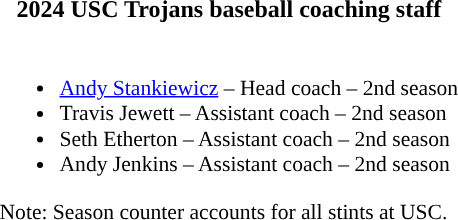<table class="toccolours">
<tr>
<th colspan=9>2024 USC Trojans baseball coaching staff</th>
</tr>
<tr>
<td style="border-collapse; font-size:90%;" valign="top"><br><ul><li><a href='#'>Andy Stankiewicz</a> – Head coach – 2nd season</li><li>Travis Jewett – Assistant coach – 2nd season</li><li>Seth Etherton – Assistant coach – 2nd season</li><li>Andy Jenkins – Assistant coach – 2nd season</li></ul>Note: Season counter accounts for all stints at USC.</td>
</tr>
</table>
